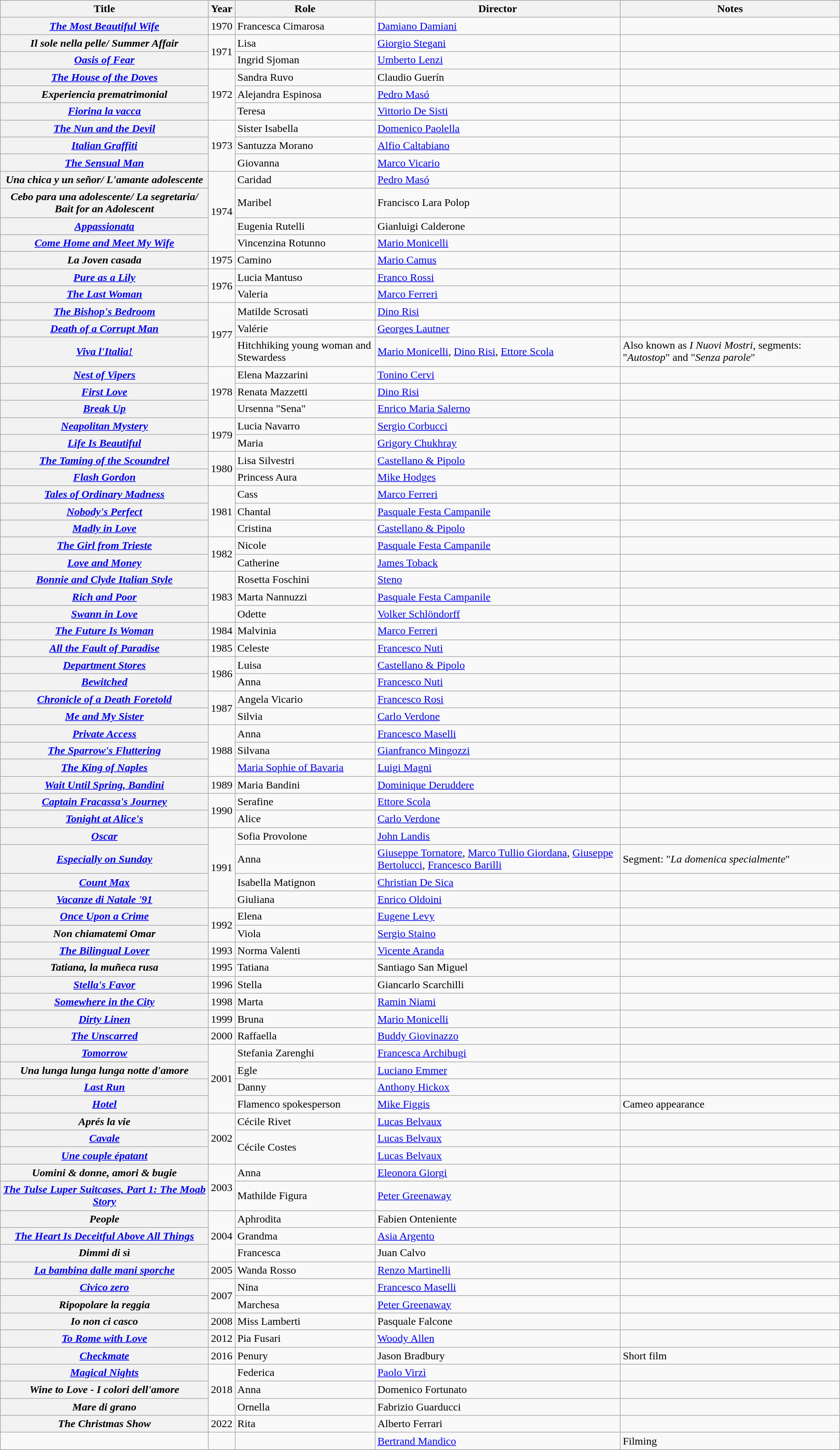<table class="wikitable plainrowheaders" style="text-align:left;">
<tr>
<th>Title</th>
<th>Year</th>
<th>Role</th>
<th>Director</th>
<th>Notes</th>
</tr>
<tr>
<th scope="row"><em><a href='#'>The Most Beautiful Wife</a></em></th>
<td>1970</td>
<td>Francesca Cimarosa</td>
<td><a href='#'>Damiano Damiani</a></td>
<td></td>
</tr>
<tr>
<th scope="row"><em>Il sole nella pelle/ Summer Affair</em></th>
<td rowspan="2">1971</td>
<td>Lisa</td>
<td><a href='#'>Giorgio Stegani</a></td>
<td></td>
</tr>
<tr>
<th scope="row"><em><a href='#'>Oasis of Fear</a></em></th>
<td>Ingrid Sjoman</td>
<td><a href='#'>Umberto Lenzi</a></td>
<td></td>
</tr>
<tr>
<th scope="row"><em><a href='#'>The House of the Doves</a></em></th>
<td rowspan="3">1972</td>
<td>Sandra Ruvo</td>
<td>Claudio Guerín</td>
<td></td>
</tr>
<tr>
<th scope="row"><em>Experiencia prematrimonial</em></th>
<td>Alejandra Espinosa</td>
<td><a href='#'>Pedro Masó</a></td>
<td></td>
</tr>
<tr>
<th scope="row"><em><a href='#'>Fiorina la vacca</a></em></th>
<td>Teresa</td>
<td><a href='#'>Vittorio De Sisti</a></td>
<td></td>
</tr>
<tr>
<th scope="row"><em><a href='#'>The Nun and the Devil</a></em></th>
<td rowspan="3">1973</td>
<td>Sister Isabella</td>
<td><a href='#'>Domenico Paolella</a></td>
<td></td>
</tr>
<tr>
<th scope="row"><em><a href='#'>Italian Graffiti</a></em></th>
<td>Santuzza Morano</td>
<td><a href='#'>Alfio Caltabiano</a></td>
<td></td>
</tr>
<tr>
<th scope="row"><em><a href='#'>The Sensual Man</a></em></th>
<td>Giovanna</td>
<td><a href='#'>Marco Vicario</a></td>
<td></td>
</tr>
<tr>
<th scope="row"><em>Una chica y un señor/ L'amante adolescente</em></th>
<td rowspan="4">1974</td>
<td>Caridad</td>
<td><a href='#'>Pedro Masó</a></td>
<td></td>
</tr>
<tr>
<th scope="row"><em>Cebo para una adolescente/ La segretaria/ Bait for an Adolescent</em></th>
<td>Maribel</td>
<td>Francisco Lara Polop</td>
<td></td>
</tr>
<tr>
<th scope="row"><em><a href='#'>Appassionata</a></em></th>
<td>Eugenia Rutelli</td>
<td>Gianluigi Calderone</td>
<td></td>
</tr>
<tr>
<th scope="row"><em><a href='#'>Come Home and Meet My Wife</a></em></th>
<td>Vincenzina Rotunno</td>
<td><a href='#'>Mario Monicelli</a></td>
<td></td>
</tr>
<tr>
<th scope="row"><em>La Joven casada</em></th>
<td>1975</td>
<td>Camino</td>
<td><a href='#'>Mario Camus</a></td>
<td></td>
</tr>
<tr>
<th scope="row"><em><a href='#'>Pure as a Lily</a></em></th>
<td rowspan="2">1976</td>
<td>Lucia Mantuso</td>
<td><a href='#'>Franco Rossi</a></td>
<td></td>
</tr>
<tr>
<th scope="row"><em><a href='#'>The Last Woman</a></em></th>
<td>Valeria</td>
<td><a href='#'>Marco Ferreri</a></td>
<td></td>
</tr>
<tr>
<th scope="row"><em><a href='#'>The Bishop's Bedroom</a></em></th>
<td rowspan="3">1977</td>
<td>Matilde Scrosati</td>
<td><a href='#'>Dino Risi</a></td>
<td></td>
</tr>
<tr>
<th scope="row"><em><a href='#'>Death of a Corrupt Man</a></em></th>
<td>Valérie</td>
<td><a href='#'>Georges Lautner</a></td>
<td></td>
</tr>
<tr>
<th scope="row"><em><a href='#'>Viva l'Italia!</a></em></th>
<td>Hitchhiking young woman and Stewardess</td>
<td><a href='#'>Mario Monicelli</a>, <a href='#'>Dino Risi</a>, <a href='#'>Ettore Scola</a></td>
<td>Also known as <em>I Nuovi Mostri</em>, segments: "<em>Autostop</em>" and "<em>Senza parole</em>"</td>
</tr>
<tr>
<th scope="row"><em><a href='#'>Nest of Vipers</a></em></th>
<td rowspan="3">1978</td>
<td>Elena Mazzarini</td>
<td><a href='#'>Tonino Cervi</a></td>
<td></td>
</tr>
<tr>
<th scope="row"><em><a href='#'>First Love</a></em></th>
<td>Renata Mazzetti</td>
<td><a href='#'>Dino Risi</a></td>
<td></td>
</tr>
<tr>
<th scope="row"><em><a href='#'>Break Up</a></em></th>
<td>Ursenna "Sena"</td>
<td><a href='#'>Enrico Maria Salerno</a></td>
<td></td>
</tr>
<tr>
<th scope="row"><em><a href='#'>Neapolitan Mystery</a></em></th>
<td rowspan="2">1979</td>
<td>Lucia Navarro</td>
<td><a href='#'>Sergio Corbucci</a></td>
<td></td>
</tr>
<tr>
<th scope="row"><em><a href='#'>Life Is Beautiful</a></em></th>
<td>Maria</td>
<td><a href='#'>Grigory Chukhray</a></td>
<td></td>
</tr>
<tr>
<th scope="row"><em><a href='#'>The Taming of the Scoundrel</a></em></th>
<td rowspan="2">1980</td>
<td>Lisa Silvestri</td>
<td><a href='#'>Castellano & Pipolo</a></td>
<td></td>
</tr>
<tr>
<th scope="row"><em><a href='#'>Flash Gordon</a></em></th>
<td>Princess Aura</td>
<td><a href='#'>Mike Hodges</a></td>
<td></td>
</tr>
<tr>
<th scope="row"><em><a href='#'>Tales of Ordinary Madness</a></em></th>
<td rowspan="3">1981</td>
<td>Cass</td>
<td><a href='#'>Marco Ferreri</a></td>
<td></td>
</tr>
<tr>
<th scope="row"><em><a href='#'>Nobody's Perfect</a></em></th>
<td>Chantal</td>
<td><a href='#'>Pasquale Festa Campanile</a></td>
<td></td>
</tr>
<tr>
<th scope="row"><em><a href='#'>Madly in Love</a></em></th>
<td>Cristina</td>
<td><a href='#'>Castellano & Pipolo</a></td>
<td></td>
</tr>
<tr>
<th scope="row"><em><a href='#'>The Girl from Trieste</a></em></th>
<td rowspan="2">1982</td>
<td>Nicole</td>
<td><a href='#'>Pasquale Festa Campanile</a></td>
<td></td>
</tr>
<tr>
<th scope="row"><em><a href='#'>Love and Money</a></em></th>
<td>Catherine</td>
<td><a href='#'>James Toback</a></td>
<td></td>
</tr>
<tr>
<th scope="row"><em><a href='#'>Bonnie and Clyde Italian Style</a></em></th>
<td rowspan="3">1983</td>
<td>Rosetta Foschini</td>
<td><a href='#'>Steno</a></td>
<td></td>
</tr>
<tr>
<th scope="row"><em><a href='#'>Rich and Poor</a></em></th>
<td>Marta Nannuzzi</td>
<td><a href='#'>Pasquale Festa Campanile</a></td>
<td></td>
</tr>
<tr>
<th scope="row"><em><a href='#'>Swann in Love</a></em></th>
<td>Odette</td>
<td><a href='#'>Volker Schlöndorff</a></td>
<td></td>
</tr>
<tr>
<th scope="row"><em><a href='#'>The Future Is Woman</a></em></th>
<td>1984</td>
<td>Malvinia</td>
<td><a href='#'>Marco Ferreri</a></td>
<td></td>
</tr>
<tr>
<th scope="row"><em><a href='#'>All the Fault of Paradise</a></em></th>
<td>1985</td>
<td>Celeste</td>
<td><a href='#'>Francesco Nuti</a></td>
<td></td>
</tr>
<tr>
<th scope="row"><em><a href='#'>Department Stores</a></em></th>
<td rowspan="2">1986</td>
<td>Luisa</td>
<td><a href='#'>Castellano & Pipolo</a></td>
<td></td>
</tr>
<tr>
<th scope="row"><em><a href='#'>Bewitched</a></em></th>
<td>Anna</td>
<td><a href='#'>Francesco Nuti</a></td>
<td></td>
</tr>
<tr>
<th scope="row"><em><a href='#'>Chronicle of a Death Foretold</a></em></th>
<td rowspan="2">1987</td>
<td>Angela Vicario</td>
<td><a href='#'>Francesco Rosi</a></td>
<td></td>
</tr>
<tr>
<th scope="row"><em><a href='#'>Me and My Sister</a></em></th>
<td>Silvia</td>
<td><a href='#'>Carlo Verdone</a></td>
<td></td>
</tr>
<tr>
<th scope="row"><em><a href='#'>Private Access</a></em></th>
<td rowspan="3">1988</td>
<td>Anna</td>
<td><a href='#'>Francesco Maselli</a></td>
<td></td>
</tr>
<tr>
<th scope="row"><em><a href='#'>The Sparrow's Fluttering</a></em></th>
<td>Silvana</td>
<td><a href='#'>Gianfranco Mingozzi</a></td>
<td></td>
</tr>
<tr>
<th scope="row"><em><a href='#'>The King of Naples</a></em></th>
<td><a href='#'>Maria Sophie of Bavaria</a></td>
<td><a href='#'>Luigi Magni</a></td>
<td></td>
</tr>
<tr>
<th scope="row"><em><a href='#'>Wait Until Spring, Bandini</a></em></th>
<td>1989</td>
<td>Maria Bandini</td>
<td><a href='#'>Dominique Deruddere</a></td>
<td></td>
</tr>
<tr>
<th scope="row"><em><a href='#'>Captain Fracassa's Journey</a></em></th>
<td rowspan="2">1990</td>
<td>Serafine</td>
<td><a href='#'>Ettore Scola</a></td>
<td></td>
</tr>
<tr>
<th scope="row"><em><a href='#'>Tonight at Alice's</a></em></th>
<td>Alice</td>
<td><a href='#'>Carlo Verdone</a></td>
<td></td>
</tr>
<tr>
<th scope="row"><em><a href='#'>Oscar</a></em></th>
<td rowspan="4">1991</td>
<td>Sofia Provolone</td>
<td><a href='#'>John Landis</a></td>
<td></td>
</tr>
<tr>
<th scope="row"><em><a href='#'>Especially on Sunday</a></em></th>
<td>Anna</td>
<td><a href='#'>Giuseppe Tornatore</a>, <a href='#'>Marco Tullio Giordana</a>, <a href='#'>Giuseppe Bertolucci</a>, <a href='#'>Francesco Barilli</a></td>
<td>Segment: "<em>La domenica specialmente</em>"</td>
</tr>
<tr>
<th scope="row"><em><a href='#'>Count Max</a></em></th>
<td>Isabella Matignon</td>
<td><a href='#'>Christian De Sica</a></td>
<td></td>
</tr>
<tr>
<th scope="row"><em><a href='#'>Vacanze di Natale '91</a></em></th>
<td>Giuliana</td>
<td><a href='#'>Enrico Oldoini</a></td>
<td></td>
</tr>
<tr>
<th scope="row"><em><a href='#'>Once Upon a Crime</a></em></th>
<td rowspan="2">1992</td>
<td>Elena</td>
<td><a href='#'>Eugene Levy</a></td>
<td></td>
</tr>
<tr>
<th scope="row"><em>Non chiamatemi Omar</em></th>
<td>Viola</td>
<td><a href='#'>Sergio Staino</a></td>
<td></td>
</tr>
<tr>
<th scope="row"><em><a href='#'>The Bilingual Lover</a></em></th>
<td>1993</td>
<td>Norma Valenti</td>
<td><a href='#'>Vicente Aranda</a></td>
<td></td>
</tr>
<tr>
<th scope="row"><em>Tatiana, la muñeca rusa</em></th>
<td>1995</td>
<td>Tatiana</td>
<td>Santiago San Miguel</td>
<td></td>
</tr>
<tr>
<th scope="row"><em><a href='#'>Stella's Favor</a></em></th>
<td>1996</td>
<td>Stella</td>
<td>Giancarlo Scarchilli</td>
<td></td>
</tr>
<tr>
<th scope="row"><em><a href='#'>Somewhere in the City</a></em></th>
<td>1998</td>
<td>Marta</td>
<td><a href='#'>Ramin Niami</a></td>
<td></td>
</tr>
<tr>
<th scope="row"><em><a href='#'>Dirty Linen</a></em></th>
<td>1999</td>
<td>Bruna</td>
<td><a href='#'>Mario Monicelli</a></td>
<td></td>
</tr>
<tr>
<th scope="row"><em><a href='#'>The Unscarred</a></em></th>
<td>2000</td>
<td>Raffaella</td>
<td><a href='#'>Buddy Giovinazzo</a></td>
<td></td>
</tr>
<tr>
<th scope="row"><em><a href='#'>Tomorrow</a></em></th>
<td rowspan="4">2001</td>
<td>Stefania Zarenghi</td>
<td><a href='#'>Francesca Archibugi</a></td>
<td></td>
</tr>
<tr>
<th scope="row"><em>Una lunga lunga lunga notte d'amore</em></th>
<td>Egle</td>
<td><a href='#'>Luciano Emmer</a></td>
<td></td>
</tr>
<tr>
<th scope="row"><em><a href='#'>Last Run</a></em></th>
<td>Danny</td>
<td><a href='#'>Anthony Hickox</a></td>
<td></td>
</tr>
<tr>
<th scope="row"><em><a href='#'>Hotel</a></em></th>
<td>Flamenco spokesperson</td>
<td><a href='#'>Mike Figgis</a></td>
<td>Cameo appearance</td>
</tr>
<tr>
<th scope="row"><em>Aprés la vie</em></th>
<td rowspan="3">2002</td>
<td>Cécile Rivet</td>
<td><a href='#'>Lucas Belvaux</a></td>
<td></td>
</tr>
<tr>
<th scope="row"><em><a href='#'>Cavale</a></em></th>
<td rowspan="2">Cécile Costes</td>
<td><a href='#'>Lucas Belvaux</a></td>
<td></td>
</tr>
<tr>
<th scope="row"><em><a href='#'>Une couple épatant</a></em></th>
<td><a href='#'>Lucas Belvaux</a></td>
<td></td>
</tr>
<tr>
<th scope="row"><em>Uomini & donne, amori & bugie</em></th>
<td rowspan="2">2003</td>
<td>Anna</td>
<td><a href='#'>Eleonora Giorgi</a></td>
<td></td>
</tr>
<tr>
<th scope="row"><em><a href='#'>The Tulse Luper Suitcases, Part 1: The Moab Story</a></em></th>
<td>Mathilde Figura</td>
<td><a href='#'>Peter Greenaway</a></td>
<td></td>
</tr>
<tr>
<th scope="row"><em>People</em></th>
<td rowspan="3">2004</td>
<td>Aphrodita</td>
<td>Fabien Onteniente</td>
<td></td>
</tr>
<tr>
<th scope="row"><em><a href='#'>The Heart Is Deceitful Above All Things</a></em></th>
<td>Grandma</td>
<td><a href='#'>Asia Argento</a></td>
<td></td>
</tr>
<tr>
<th scope="row"><em>Dimmi di sì</em></th>
<td>Francesca</td>
<td>Juan Calvo</td>
<td></td>
</tr>
<tr>
<th scope="row"><em><a href='#'>La bambina dalle mani sporche</a></em></th>
<td>2005</td>
<td>Wanda Rosso</td>
<td><a href='#'>Renzo Martinelli</a></td>
<td></td>
</tr>
<tr>
<th scope="row"><em><a href='#'>Civico zero</a></em></th>
<td rowspan="2">2007</td>
<td>Nina</td>
<td><a href='#'>Francesco Maselli</a></td>
<td></td>
</tr>
<tr>
<th scope="row"><em>Ripopolare la reggia</em></th>
<td>Marchesa</td>
<td><a href='#'>Peter Greenaway</a></td>
<td></td>
</tr>
<tr>
<th scope="row"><em>Io non ci casco</em></th>
<td>2008</td>
<td>Miss Lamberti</td>
<td>Pasquale Falcone</td>
<td></td>
</tr>
<tr>
<th scope="row"><em><a href='#'>To Rome with Love</a></em></th>
<td>2012</td>
<td>Pia Fusari</td>
<td><a href='#'>Woody Allen</a></td>
<td></td>
</tr>
<tr>
<th scope="row"><em><a href='#'>Checkmate</a></em></th>
<td>2016</td>
<td>Penury</td>
<td>Jason Bradbury</td>
<td>Short film</td>
</tr>
<tr>
<th scope="row"><em><a href='#'>Magical Nights</a></em></th>
<td rowspan="3">2018</td>
<td>Federica</td>
<td><a href='#'>Paolo Virzì</a></td>
<td></td>
</tr>
<tr>
<th scope="row"><em>Wine to Love - I colori dell'amore</em></th>
<td>Anna</td>
<td>Domenico Fortunato</td>
<td></td>
</tr>
<tr>
<th scope="row"><em>Mare di grano</em></th>
<td>Ornella</td>
<td>Fabrizio Guarducci</td>
<td></td>
</tr>
<tr>
<th scope="row"><em>The Christmas Show</em></th>
<td>2022</td>
<td>Rita</td>
<td>Alberto Ferrari</td>
<td></td>
</tr>
<tr>
<td></td>
<td></td>
<td></td>
<td><a href='#'>Bertrand Mandico</a></td>
<td>Filming</td>
</tr>
</table>
